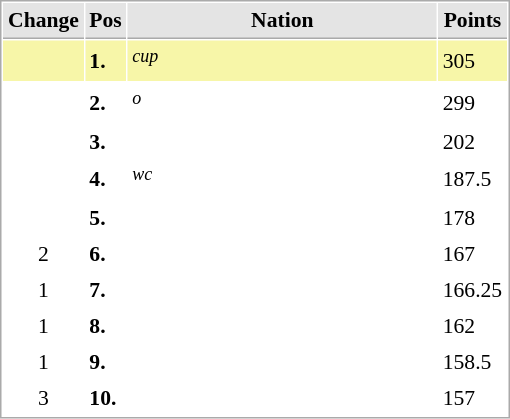<table cellspacing="1" cellpadding="3" style="border:1px solid #aaa; font-size:90%;float: left; margin-left: 1em;">
<tr style="background:#e4e4e4;">
<th style="border-bottom:1px solid #aaa; width:10px;">Change</th>
<th style="border-bottom:1px solid #aaa; width:10px;">Pos</th>
<th style="border-bottom:1px solid #aaa; width:200px;">Nation</th>
<th style="border-bottom:1px solid #aaa; width:30px;">Points</th>
</tr>
<tr style="background:#f7f6a8">
<td style="text-align:center;"></td>
<td><strong>1.</strong></td>
<td> <em><sup>cup</sup></em></td>
<td>305</td>
</tr>
<tr>
<td style="text-align:center;"></td>
<td><strong>2.</strong></td>
<td> <em><sup>o</sup></em></td>
<td>299</td>
</tr>
<tr>
<td style="text-align:center;"></td>
<td><strong>3.</strong></td>
<td></td>
<td>202</td>
</tr>
<tr>
<td style="text-align:center;"></td>
<td><strong>4.</strong></td>
<td> <em><sup>wc</sup></em></td>
<td>187.5</td>
</tr>
<tr>
<td style="text-align:center;"></td>
<td><strong>5.</strong></td>
<td></td>
<td>178</td>
</tr>
<tr>
<td style="text-align:center;"> 2</td>
<td><strong>6.</strong></td>
<td></td>
<td>167</td>
</tr>
<tr>
<td style="text-align:center;"> 1</td>
<td><strong>7.</strong></td>
<td></td>
<td>166.25</td>
</tr>
<tr>
<td style="text-align:center;"> 1</td>
<td><strong>8.</strong></td>
<td></td>
<td>162</td>
</tr>
<tr>
<td style="text-align:center;"> 1</td>
<td><strong>9.</strong></td>
<td></td>
<td>158.5</td>
</tr>
<tr>
<td style="text-align:center;"> 3</td>
<td><strong>10.</strong></td>
<td></td>
<td>157</td>
</tr>
</table>
